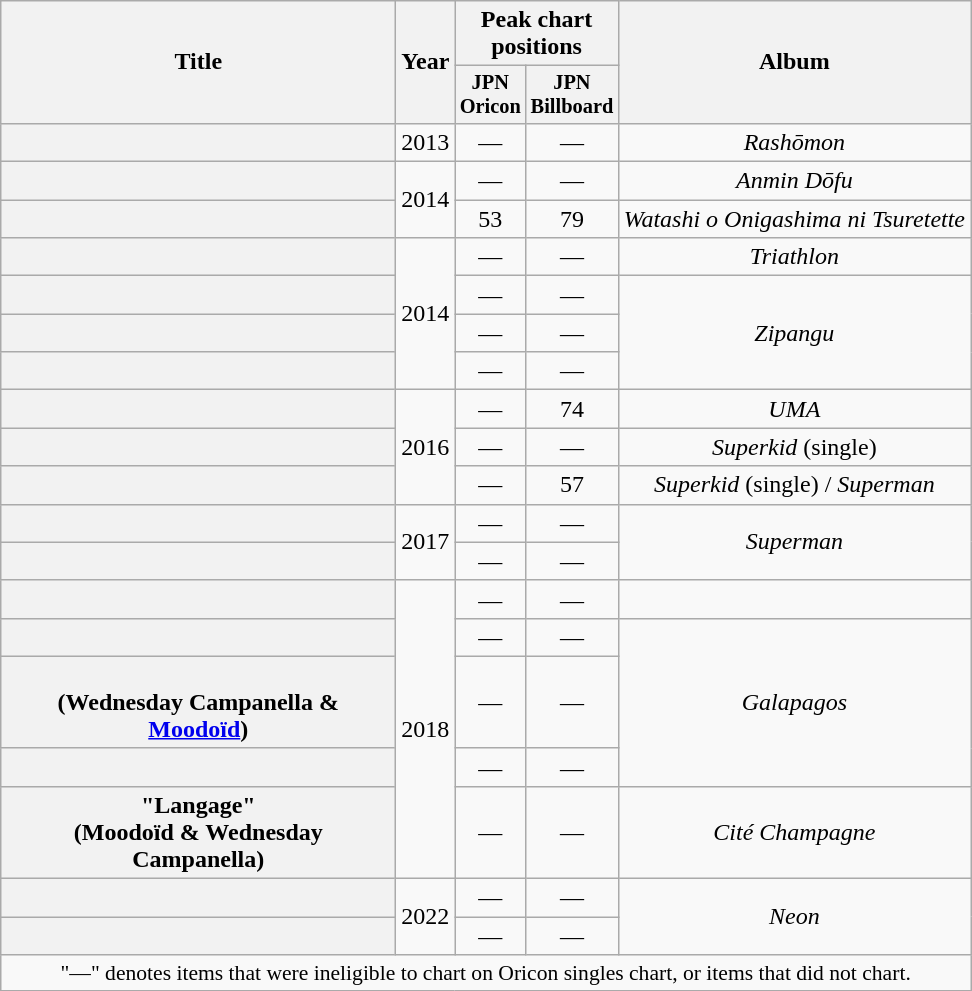<table class="wikitable plainrowheaders" style="text-align:center;">
<tr>
<th scope="col" rowspan="2" style="width:16em;">Title</th>
<th scope="col" rowspan="2">Year</th>
<th scope="col" colspan="2">Peak chart positions</th>
<th scope="col" rowspan="2">Album</th>
</tr>
<tr>
<th style="width:3em;font-size:85%">JPN<br>Oricon<br></th>
<th style="width:3em;font-size:85%">JPN<br>Billboard<br></th>
</tr>
<tr>
<th scope="row"></th>
<td>2013</td>
<td>—</td>
<td>—</td>
<td><em>Rashōmon</em></td>
</tr>
<tr>
<th scope="row"></th>
<td rowspan="2">2014</td>
<td>—</td>
<td>—</td>
<td><em>Anmin Dōfu</em></td>
</tr>
<tr>
<th scope="row"></th>
<td>53</td>
<td>79</td>
<td><em>Watashi o Onigashima ni Tsuretette</em></td>
</tr>
<tr>
<th scope="row"></th>
<td rowspan="4">2014</td>
<td>—</td>
<td>—</td>
<td><em>Triathlon</em></td>
</tr>
<tr>
<th scope="row"></th>
<td>—</td>
<td>—</td>
<td rowspan="3"><em>Zipangu</em></td>
</tr>
<tr>
<th scope="row"></th>
<td>—</td>
<td>—</td>
</tr>
<tr>
<th scope="row"></th>
<td>—</td>
<td>—</td>
</tr>
<tr>
<th scope="row"></th>
<td rowspan="3">2016</td>
<td>—</td>
<td>74</td>
<td><em>UMA</em></td>
</tr>
<tr>
<th scope="row"></th>
<td>—</td>
<td>—</td>
<td><em>Superkid</em> <span>(single)</span></td>
</tr>
<tr>
<th scope="row"></th>
<td>—</td>
<td>57</td>
<td><em>Superkid</em> <span>(single)</span> / <em>Superman</em></td>
</tr>
<tr>
<th scope="row"></th>
<td rowspan="2">2017</td>
<td>—</td>
<td>—</td>
<td rowspan="2"><em>Superman</em></td>
</tr>
<tr>
<th scope="row"></th>
<td>—</td>
<td>—</td>
</tr>
<tr>
<th scope="row"></th>
<td rowspan="5">2018</td>
<td>—</td>
<td>—</td>
<td></td>
</tr>
<tr>
<th scope="row"></th>
<td>—</td>
<td>—</td>
<td rowspan="3"><em>Galapagos</em></td>
</tr>
<tr>
<th scope="row"><br><span>(Wednesday Campanella & <a href='#'>Moodoïd</a>)</span></th>
<td>—</td>
<td>—</td>
</tr>
<tr>
<th scope="row"></th>
<td>—</td>
<td>—</td>
</tr>
<tr>
<th scope="row">"Langage"<br><span>(Moodoïd & Wednesday Campanella)</span></th>
<td>—</td>
<td>—</td>
<td><em>Cité Champagne</em></td>
</tr>
<tr>
<th scope="row"></th>
<td rowspan="2">2022</td>
<td>—</td>
<td>—</td>
<td rowspan="2"><em>Neon</em></td>
</tr>
<tr>
<th scope="row"></th>
<td>—</td>
<td>—</td>
</tr>
<tr>
<td colspan="12" align="center" style="font-size:90%;">"—" denotes items that were ineligible to chart on Oricon singles chart, or items that did not chart.</td>
</tr>
</table>
